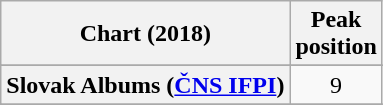<table class="wikitable sortable plainrowheaders" style="text-align:center">
<tr>
<th scope="col">Chart (2018)</th>
<th scope="col">Peak<br> position</th>
</tr>
<tr>
</tr>
<tr>
</tr>
<tr>
</tr>
<tr>
</tr>
<tr>
</tr>
<tr>
</tr>
<tr>
</tr>
<tr>
</tr>
<tr>
</tr>
<tr>
</tr>
<tr>
</tr>
<tr>
</tr>
<tr>
</tr>
<tr>
</tr>
<tr>
</tr>
<tr>
</tr>
<tr>
</tr>
<tr>
<th scope="row">Slovak Albums (<a href='#'>ČNS IFPI</a>)</th>
<td>9</td>
</tr>
<tr>
</tr>
<tr>
</tr>
<tr>
</tr>
<tr>
</tr>
<tr>
</tr>
<tr>
</tr>
</table>
